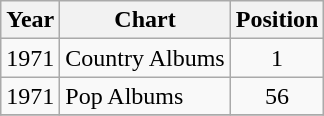<table class="wikitable">
<tr>
<th>Year</th>
<th>Chart</th>
<th>Position</th>
</tr>
<tr>
<td>1971</td>
<td>Country Albums</td>
<td align="center">1</td>
</tr>
<tr>
<td>1971</td>
<td>Pop Albums</td>
<td align="center">56</td>
</tr>
<tr>
</tr>
</table>
